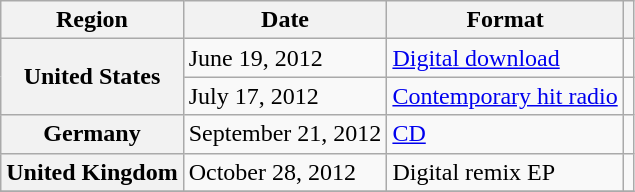<table class="wikitable plainrowheaders">
<tr>
<th scope="col">Region</th>
<th scope="col">Date</th>
<th scope="col">Format</th>
<th scope="col"></th>
</tr>
<tr>
<th scope="row" rowspan="2">United States</th>
<td>June 19, 2012</td>
<td><a href='#'>Digital download</a></td>
<td></td>
</tr>
<tr>
<td>July 17, 2012</td>
<td><a href='#'>Contemporary hit radio</a></td>
<td></td>
</tr>
<tr>
<th scope="row">Germany</th>
<td>September 21, 2012</td>
<td><a href='#'>CD</a></td>
<td></td>
</tr>
<tr>
<th scope="row">United Kingdom</th>
<td>October 28, 2012</td>
<td>Digital remix EP</td>
<td></td>
</tr>
<tr>
</tr>
</table>
